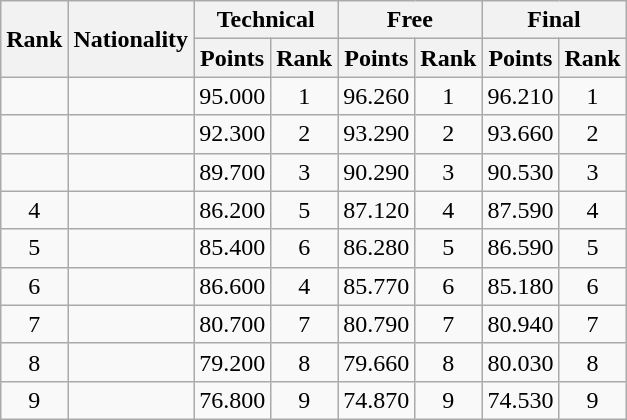<table class="wikitable" style="text-align:center">
<tr>
<th rowspan="2">Rank</th>
<th rowspan="2">Nationality</th>
<th colspan="2">Technical</th>
<th colspan="2">Free</th>
<th colspan="2">Final</th>
</tr>
<tr>
<th>Points</th>
<th>Rank</th>
<th>Points</th>
<th>Rank</th>
<th>Points</th>
<th>Rank</th>
</tr>
<tr>
<td></td>
<td align=left></td>
<td>95.000</td>
<td>1</td>
<td>96.260</td>
<td>1</td>
<td>96.210</td>
<td>1</td>
</tr>
<tr>
<td></td>
<td align=left></td>
<td>92.300</td>
<td>2</td>
<td>93.290</td>
<td>2</td>
<td>93.660</td>
<td>2</td>
</tr>
<tr>
<td></td>
<td align=left></td>
<td>89.700</td>
<td>3</td>
<td>90.290</td>
<td>3</td>
<td>90.530</td>
<td>3</td>
</tr>
<tr>
<td>4</td>
<td align=left></td>
<td>86.200</td>
<td>5</td>
<td>87.120</td>
<td>4</td>
<td>87.590</td>
<td>4</td>
</tr>
<tr>
<td>5</td>
<td align=left></td>
<td>85.400</td>
<td>6</td>
<td>86.280</td>
<td>5</td>
<td>86.590</td>
<td>5</td>
</tr>
<tr>
<td>6</td>
<td align=left></td>
<td>86.600</td>
<td>4</td>
<td>85.770</td>
<td>6</td>
<td>85.180</td>
<td>6</td>
</tr>
<tr>
<td>7</td>
<td align=left></td>
<td>80.700</td>
<td>7</td>
<td>80.790</td>
<td>7</td>
<td>80.940</td>
<td>7</td>
</tr>
<tr>
<td>8</td>
<td align=left></td>
<td>79.200</td>
<td>8</td>
<td>79.660</td>
<td>8</td>
<td>80.030</td>
<td>8</td>
</tr>
<tr>
<td>9</td>
<td align=left></td>
<td>76.800</td>
<td>9</td>
<td>74.870</td>
<td>9</td>
<td>74.530</td>
<td>9</td>
</tr>
</table>
